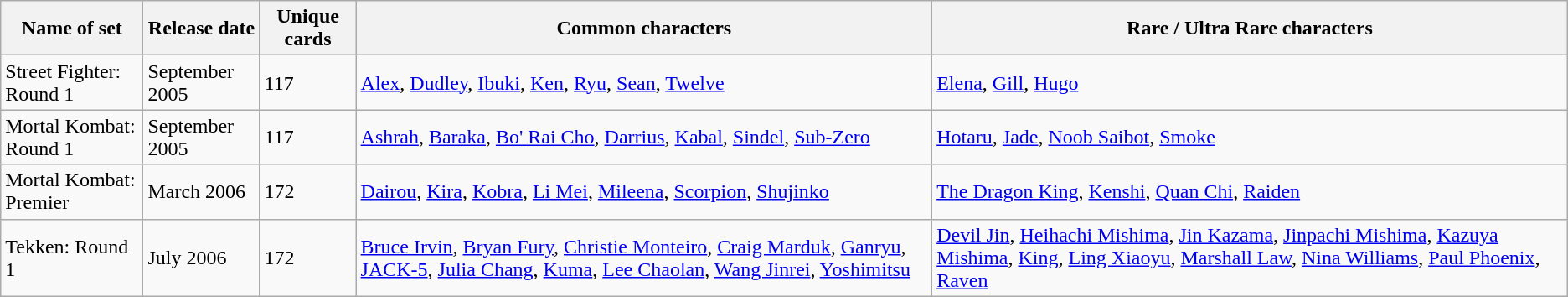<table class="wikitable">
<tr>
<th>Name of set</th>
<th>Release date</th>
<th>Unique cards</th>
<th>Common characters</th>
<th>Rare / Ultra Rare characters</th>
</tr>
<tr>
<td>Street Fighter: Round 1</td>
<td>September 2005</td>
<td>117</td>
<td><a href='#'>Alex</a>, <a href='#'>Dudley</a>, <a href='#'>Ibuki</a>, <a href='#'>Ken</a>, <a href='#'>Ryu</a>, <a href='#'>Sean</a>, <a href='#'>Twelve</a></td>
<td><a href='#'>Elena</a>, <a href='#'>Gill</a>, <a href='#'>Hugo</a></td>
</tr>
<tr>
<td>Mortal Kombat: Round 1</td>
<td>September 2005</td>
<td>117</td>
<td><a href='#'>Ashrah</a>, <a href='#'>Baraka</a>, <a href='#'>Bo' Rai Cho</a>, <a href='#'>Darrius</a>, <a href='#'>Kabal</a>, <a href='#'>Sindel</a>, <a href='#'>Sub-Zero</a></td>
<td><a href='#'>Hotaru</a>, <a href='#'>Jade</a>, <a href='#'>Noob Saibot</a>, <a href='#'>Smoke</a></td>
</tr>
<tr>
<td>Mortal Kombat: Premier</td>
<td>March 2006</td>
<td>172</td>
<td><a href='#'>Dairou</a>, <a href='#'>Kira</a>, <a href='#'>Kobra</a>, <a href='#'>Li Mei</a>, <a href='#'>Mileena</a>, <a href='#'>Scorpion</a>, <a href='#'>Shujinko</a></td>
<td><a href='#'>The Dragon King</a>, <a href='#'>Kenshi</a>, <a href='#'>Quan Chi</a>, <a href='#'>Raiden</a></td>
</tr>
<tr>
<td>Tekken: Round 1</td>
<td>July 2006</td>
<td>172</td>
<td><a href='#'>Bruce Irvin</a>, <a href='#'>Bryan Fury</a>, <a href='#'>Christie Monteiro</a>, <a href='#'>Craig Marduk</a>, <a href='#'>Ganryu</a>, <a href='#'>JACK-5</a>, <a href='#'>Julia Chang</a>, <a href='#'>Kuma</a>, <a href='#'>Lee Chaolan</a>, <a href='#'>Wang Jinrei</a>, <a href='#'>Yoshimitsu</a></td>
<td><a href='#'>Devil Jin</a>, <a href='#'>Heihachi Mishima</a>, <a href='#'>Jin Kazama</a>, <a href='#'>Jinpachi Mishima</a>, <a href='#'>Kazuya Mishima</a>, <a href='#'>King</a>, <a href='#'>Ling Xiaoyu</a>, <a href='#'>Marshall Law</a>, <a href='#'>Nina Williams</a>, <a href='#'>Paul Phoenix</a>, <a href='#'>Raven</a></td>
</tr>
</table>
